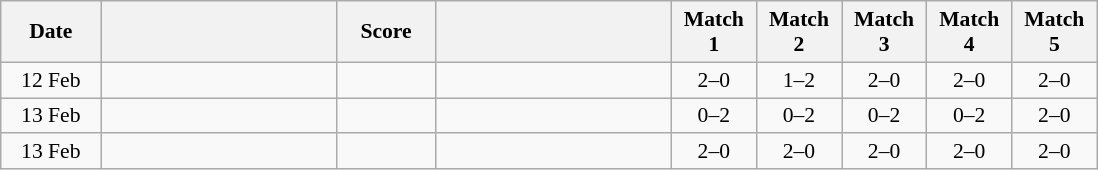<table class="wikitable" style="text-align: center; font-size:90% ">
<tr>
<th width="60">Date</th>
<th align="right" width="150"></th>
<th width="60">Score</th>
<th align="left" width="150"></th>
<th width="50">Match 1</th>
<th width="50">Match 2</th>
<th width="50">Match 3</th>
<th width="50">Match 4</th>
<th width="50">Match 5</th>
</tr>
<tr>
<td>12 Feb</td>
<td align=left><strong></strong></td>
<td align=center></td>
<td align=left></td>
<td>2–0</td>
<td>1–2</td>
<td>2–0</td>
<td>2–0</td>
<td>2–0</td>
</tr>
<tr>
<td>13 Feb</td>
<td align=left></td>
<td align=center></td>
<td align=left><strong></strong></td>
<td>0–2</td>
<td>0–2</td>
<td>0–2</td>
<td>0–2</td>
<td>2–0</td>
</tr>
<tr>
<td>13 Feb</td>
<td align=left><strong></strong></td>
<td align=center></td>
<td align=left></td>
<td>2–0</td>
<td>2–0</td>
<td>2–0</td>
<td>2–0</td>
<td>2–0</td>
</tr>
</table>
